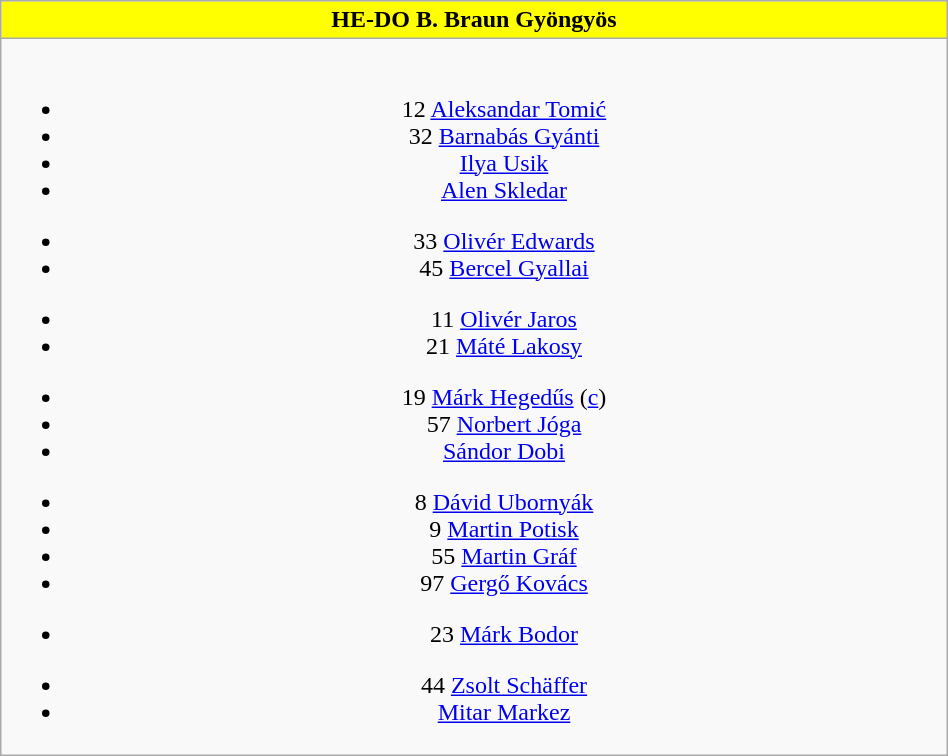<table class="wikitable" style="font-size:100%; text-align:center; width:50%">
<tr>
<th colspan=5 style="background-color:yellow;color:black;text-align:center;"> HE-DO B. Braun Gyöngyös</th>
</tr>
<tr>
<td><br>
<ul><li>12  <a href='#'>Aleksandar Tomić</a></li><li>32  <a href='#'>Barnabás Gyánti</a></li><li>  <a href='#'>Ilya Usik</a></li><li>  <a href='#'>Alen Skledar</a></li></ul><ul><li>33  <a href='#'>Olivér Edwards</a></li><li>45  <a href='#'>Bercel Gyallai</a></li></ul><ul><li>11  <a href='#'>Olivér Jaros</a></li><li>21  <a href='#'>Máté Lakosy</a></li></ul><ul><li>19  <a href='#'>Márk Hegedűs</a> (<a href='#'>c</a>)</li><li>57  <a href='#'>Norbert Jóga</a></li><li>  <a href='#'>Sándor Dobi</a></li></ul><ul><li>8  <a href='#'>Dávid Ubornyák</a></li><li>9  <a href='#'>Martin Potisk</a></li><li>55  <a href='#'>Martin Gráf</a></li><li>97  <a href='#'>Gergő Kovács</a></li></ul><ul><li>23  <a href='#'>Márk Bodor</a></li></ul><ul><li>44  <a href='#'>Zsolt Schäffer</a></li><li>  <a href='#'>Mitar Markez</a></li></ul></td>
</tr>
</table>
